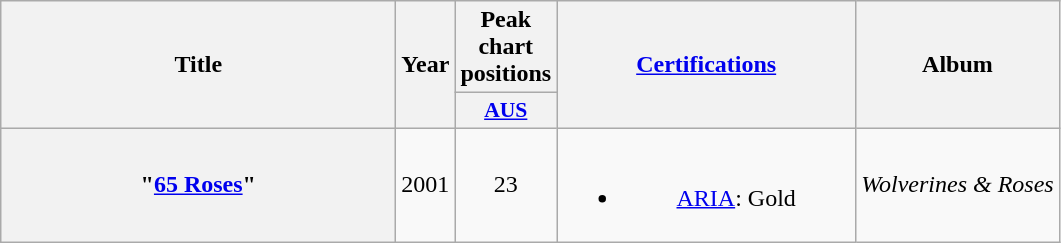<table class="wikitable plainrowheaders" style="text-align:center;" border="1">
<tr>
<th scope="col" rowspan="2" style="width:16em;">Title</th>
<th scope="col" rowspan="2">Year</th>
<th scope="col" colspan="1">Peak chart positions</th>
<th scope="col" rowspan="2" style="width:12em;"><a href='#'>Certifications</a></th>
<th scope="col" rowspan="2">Album</th>
</tr>
<tr>
<th scope="col" style="width:3em;font-size:90%;"><a href='#'>AUS</a><br></th>
</tr>
<tr>
<th scope="row">"<a href='#'>65 Roses</a>"</th>
<td>2001</td>
<td>23</td>
<td><br><ul><li><a href='#'>ARIA</a>: Gold</li></ul></td>
<td><em>Wolverines & Roses</em></td>
</tr>
</table>
